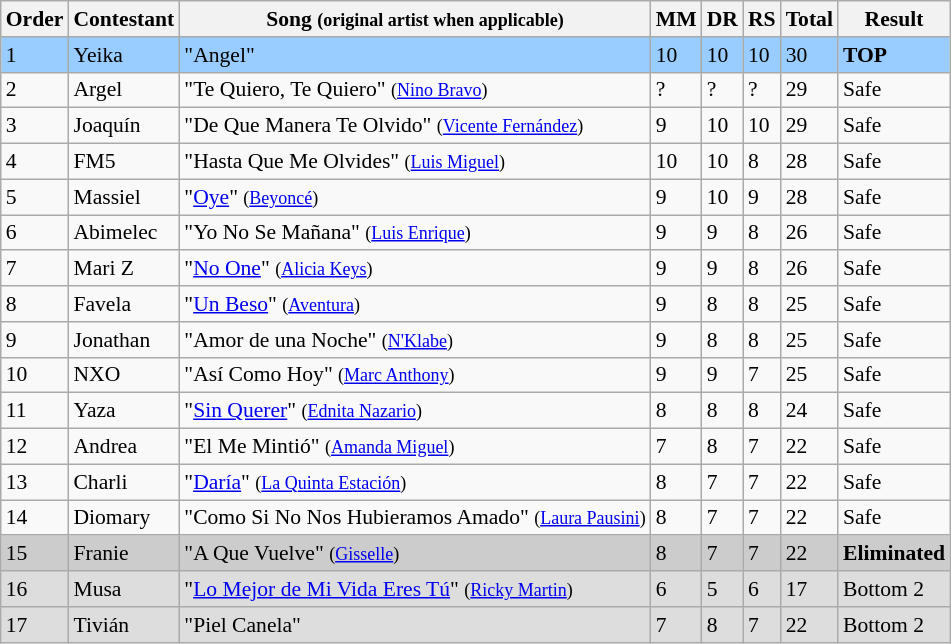<table class="wikitable" style="font-size:90%;">
<tr>
<th>Order</th>
<th>Contestant</th>
<th>Song <small>(original artist when applicable)</small></th>
<th>MM</th>
<th>DR</th>
<th>RS</th>
<th>Total</th>
<th>Result</th>
</tr>
<tr style="background:#9cf;">
<td>1</td>
<td>Yeika</td>
<td>"Angel"</td>
<td>10</td>
<td>10</td>
<td>10</td>
<td>30</td>
<td><strong>TOP</strong></td>
</tr>
<tr>
<td>2</td>
<td>Argel</td>
<td>"Te Quiero, Te Quiero" <small>(<a href='#'>Nino Bravo</a>)</small></td>
<td>?</td>
<td>?</td>
<td>?</td>
<td>29</td>
<td>Safe</td>
</tr>
<tr>
<td>3</td>
<td>Joaquín</td>
<td>"De Que Manera Te Olvido" <small>(<a href='#'>Vicente Fernández</a>)</small></td>
<td>9</td>
<td>10</td>
<td>10</td>
<td>29</td>
<td>Safe</td>
</tr>
<tr>
<td>4</td>
<td>FM5</td>
<td>"Hasta Que Me Olvides" <small>(<a href='#'>Luis Miguel</a>)</small></td>
<td>10</td>
<td>10</td>
<td>8</td>
<td>28</td>
<td>Safe</td>
</tr>
<tr>
<td>5</td>
<td>Massiel</td>
<td>"<a href='#'>Oye</a>" <small>(<a href='#'>Beyoncé</a>)</small></td>
<td>9</td>
<td>10</td>
<td>9</td>
<td>28</td>
<td>Safe</td>
</tr>
<tr>
<td>6</td>
<td>Abimelec</td>
<td>"Yo No Se Mañana" <small>(<a href='#'>Luis Enrique</a>)</small></td>
<td>9</td>
<td>9</td>
<td>8</td>
<td>26</td>
<td>Safe</td>
</tr>
<tr>
<td>7</td>
<td>Mari Z</td>
<td>"<a href='#'>No One</a>" <small>(<a href='#'>Alicia Keys</a>)</small></td>
<td>9</td>
<td>9</td>
<td>8</td>
<td>26</td>
<td>Safe</td>
</tr>
<tr>
<td>8</td>
<td>Favela</td>
<td>"<a href='#'>Un Beso</a>" <small>(<a href='#'>Aventura</a>)</small></td>
<td>9</td>
<td>8</td>
<td>8</td>
<td>25</td>
<td>Safe</td>
</tr>
<tr>
<td>9</td>
<td>Jonathan</td>
<td>"Amor de una Noche" <small>(<a href='#'>N'Klabe</a>)</small></td>
<td>9</td>
<td>8</td>
<td>8</td>
<td>25</td>
<td>Safe</td>
</tr>
<tr>
<td>10</td>
<td>NXO</td>
<td>"Así Como Hoy" <small>(<a href='#'>Marc Anthony</a>)</small></td>
<td>9</td>
<td>9</td>
<td>7</td>
<td>25</td>
<td>Safe</td>
</tr>
<tr>
<td>11</td>
<td>Yaza</td>
<td>"<a href='#'>Sin Querer</a>" <small>(<a href='#'>Ednita Nazario</a>)</small></td>
<td>8</td>
<td>8</td>
<td>8</td>
<td>24</td>
<td>Safe</td>
</tr>
<tr>
<td>12</td>
<td>Andrea</td>
<td>"El Me Mintió" <small>(<a href='#'>Amanda Miguel</a>)</small></td>
<td>7</td>
<td>8</td>
<td>7</td>
<td>22</td>
<td>Safe</td>
</tr>
<tr>
<td>13</td>
<td>Charli</td>
<td>"<a href='#'>Daría</a>" <small>(<a href='#'>La Quinta Estación</a>)</small></td>
<td>8</td>
<td>7</td>
<td>7</td>
<td>22</td>
<td>Safe</td>
</tr>
<tr>
<td>14</td>
<td>Diomary</td>
<td>"Como Si No Nos Hubieramos Amado" <small>(<a href='#'>Laura Pausini</a>)</small></td>
<td>8</td>
<td>7</td>
<td>7</td>
<td>22</td>
<td>Safe</td>
</tr>
<tr style="background:#ccc;">
<td>15</td>
<td>Franie</td>
<td>"A Que Vuelve" <small>(<a href='#'>Gisselle</a>)</small></td>
<td>8</td>
<td>7</td>
<td>7</td>
<td>22</td>
<td><strong>Eliminated</strong></td>
</tr>
<tr style="background:#ddd;">
<td>16</td>
<td>Musa</td>
<td>"<a href='#'>Lo Mejor de Mi Vida Eres Tú</a>" <small>(<a href='#'>Ricky Martin</a>)</small></td>
<td>6</td>
<td>5</td>
<td>6</td>
<td>17</td>
<td>Bottom 2</td>
</tr>
<tr style="background:#ddd;">
<td>17</td>
<td>Tivián</td>
<td>"Piel Canela"</td>
<td>7</td>
<td>8</td>
<td>7</td>
<td>22</td>
<td>Bottom 2</td>
</tr>
</table>
